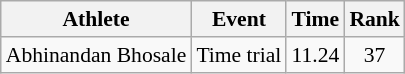<table class=wikitable style="font-size:90%">
<tr>
<th>Athlete</th>
<th>Event</th>
<th>Time</th>
<th>Rank</th>
</tr>
<tr>
<td>Abhinandan Bhosale</td>
<td>Time trial</td>
<td align=center>11.24</td>
<td align=center>37</td>
</tr>
</table>
